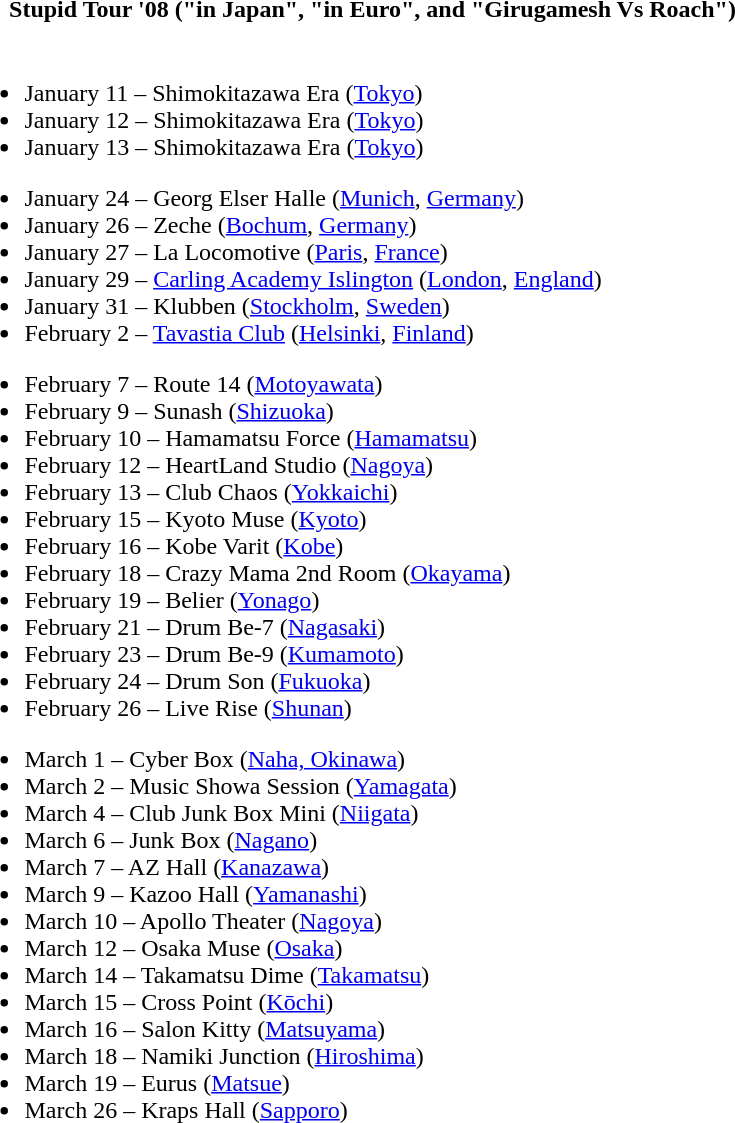<table class="collapsible collapsed" width="550">
<tr>
<th>Stupid Tour '08 ("in Japan", "in Euro", and "Girugamesh Vs Roach")</th>
</tr>
<tr>
<td><br>
<ul><li>January 11 – Shimokitazawa Era (<a href='#'>Tokyo</a>)</li><li>January 12 – Shimokitazawa Era (<a href='#'>Tokyo</a>)</li><li>January 13 – Shimokitazawa Era (<a href='#'>Tokyo</a>)</li></ul><ul><li>January 24 – Georg Elser Halle (<a href='#'>Munich</a>, <a href='#'>Germany</a>)</li><li>January 26 – Zeche (<a href='#'>Bochum</a>, <a href='#'>Germany</a>)</li><li>January 27 – La Locomotive (<a href='#'>Paris</a>, <a href='#'>France</a>)</li><li>January 29 – <a href='#'>Carling Academy Islington</a> (<a href='#'>London</a>, <a href='#'>England</a>)</li><li>January 31 – Klubben (<a href='#'>Stockholm</a>, <a href='#'>Sweden</a>)</li><li>February 2 – <a href='#'>Tavastia Club</a> (<a href='#'>Helsinki</a>, <a href='#'>Finland</a>)</li></ul><ul><li>February 7 – Route 14 (<a href='#'>Motoyawata</a>)</li><li>February 9 – Sunash (<a href='#'>Shizuoka</a>)</li><li>February 10 – Hamamatsu Force (<a href='#'>Hamamatsu</a>)</li><li>February 12 – HeartLand Studio (<a href='#'>Nagoya</a>)</li><li>February 13 – Club Chaos (<a href='#'>Yokkaichi</a>)</li><li>February 15 – Kyoto Muse (<a href='#'>Kyoto</a>)</li><li>February 16 – Kobe Varit (<a href='#'>Kobe</a>)</li><li>February 18 – Crazy Mama 2nd Room (<a href='#'>Okayama</a>)</li><li>February 19 – Belier (<a href='#'>Yonago</a>)</li><li>February 21 – Drum Be-7 (<a href='#'>Nagasaki</a>)</li><li>February 23 – Drum Be-9 (<a href='#'>Kumamoto</a>)</li><li>February 24 – Drum Son (<a href='#'>Fukuoka</a>)</li><li>February 26 – Live Rise (<a href='#'>Shunan</a>)</li></ul><ul><li>March 1 – Cyber Box (<a href='#'>Naha, Okinawa</a>)</li><li>March 2 – Music Showa Session (<a href='#'>Yamagata</a>)</li><li>March 4 – Club Junk Box Mini (<a href='#'>Niigata</a>)</li><li>March 6 – Junk Box (<a href='#'>Nagano</a>)</li><li>March 7 – AZ Hall (<a href='#'>Kanazawa</a>)</li><li>March 9 – Kazoo Hall (<a href='#'>Yamanashi</a>)</li><li>March 10 – Apollo Theater (<a href='#'>Nagoya</a>)</li><li>March 12 – Osaka Muse (<a href='#'>Osaka</a>)</li><li>March 14 – Takamatsu Dime (<a href='#'>Takamatsu</a>)</li><li>March 15 – Cross Point (<a href='#'>Kōchi</a>)</li><li>March 16 – Salon Kitty (<a href='#'>Matsuyama</a>)</li><li>March 18 – Namiki Junction (<a href='#'>Hiroshima</a>)</li><li>March 19 – Eurus (<a href='#'>Matsue</a>)</li><li>March 26 – Kraps Hall (<a href='#'>Sapporo</a>)</li></ul></td>
</tr>
</table>
